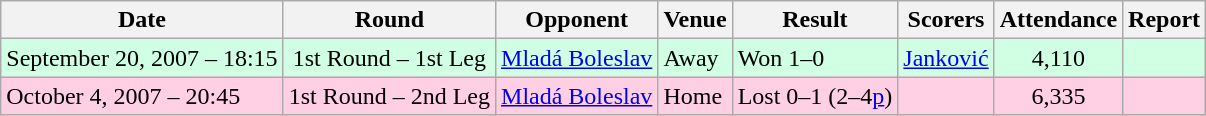<table class="wikitable">
<tr>
<th>Date</th>
<th>Round</th>
<th>Opponent</th>
<th>Venue</th>
<th>Result</th>
<th>Scorers</th>
<th>Attendance</th>
<th>Report</th>
</tr>
<tr style="background:#d0ffe3;">
<td>September 20, 2007 – 18:15</td>
<td style="text-align:center;">1st Round – 1st Leg</td>
<td> <a href='#'>Mladá Boleslav</a></td>
<td>Away</td>
<td>Won 1–0</td>
<td><a href='#'>Janković</a></td>
<td style="text-align:center;">4,110</td>
<td style="text-align:center;"> </td>
</tr>
<tr style="background:#ffd0e3;">
<td>October 4, 2007 – 20:45</td>
<td style="text-align:center;">1st Round – 2nd Leg</td>
<td> <a href='#'>Mladá Boleslav</a></td>
<td>Home</td>
<td>Lost 0–1 (2–4<a href='#'>p</a>)</td>
<td> </td>
<td style="text-align:center;">6,335</td>
<td style="text-align:center;"> </td>
</tr>
</table>
